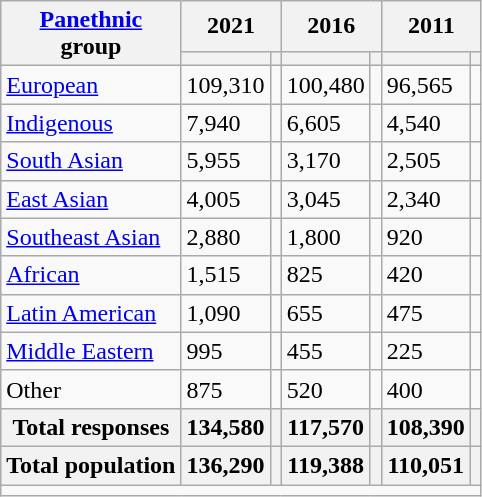<table class="wikitable collapsible sortable">
<tr>
<th rowspan="2"><a href='#'>Panethnic</a><br>group</th>
<th colspan="2">2021</th>
<th colspan="2">2016</th>
<th colspan="2">2011</th>
</tr>
<tr>
<th><a href='#'></a></th>
<th></th>
<th></th>
<th></th>
<th></th>
<th></th>
</tr>
<tr>
<td><a href='#'>European</a></td>
<td>109,310</td>
<td></td>
<td>100,480</td>
<td></td>
<td>96,565</td>
<td></td>
</tr>
<tr>
<td><a href='#'>Indigenous</a></td>
<td>7,940</td>
<td></td>
<td>6,605</td>
<td></td>
<td>4,540</td>
<td></td>
</tr>
<tr>
<td><a href='#'>South Asian</a></td>
<td>5,955</td>
<td></td>
<td>3,170</td>
<td></td>
<td>2,505</td>
<td></td>
</tr>
<tr>
<td><a href='#'>East Asian</a></td>
<td>4,005</td>
<td></td>
<td>3,045</td>
<td></td>
<td>2,340</td>
<td></td>
</tr>
<tr>
<td><a href='#'>Southeast Asian</a></td>
<td>2,880</td>
<td></td>
<td>1,800</td>
<td></td>
<td>920</td>
<td></td>
</tr>
<tr>
<td><a href='#'>African</a></td>
<td>1,515</td>
<td></td>
<td>825</td>
<td></td>
<td>420</td>
<td></td>
</tr>
<tr>
<td><a href='#'>Latin American</a></td>
<td>1,090</td>
<td></td>
<td>655</td>
<td></td>
<td>475</td>
<td></td>
</tr>
<tr>
<td><a href='#'>Middle Eastern</a></td>
<td>995</td>
<td></td>
<td>455</td>
<td></td>
<td>225</td>
<td></td>
</tr>
<tr>
<td>Other</td>
<td>875</td>
<td></td>
<td>520</td>
<td></td>
<td>400</td>
<td></td>
</tr>
<tr>
<th>Total responses</th>
<th>134,580</th>
<th></th>
<th>117,570</th>
<th></th>
<th>108,390</th>
<th></th>
</tr>
<tr>
<th>Total population</th>
<th>136,290</th>
<th></th>
<th>119,388</th>
<th></th>
<th>110,051</th>
<th></th>
</tr>
<tr class="sortbottom">
<td colspan="15"></td>
</tr>
</table>
